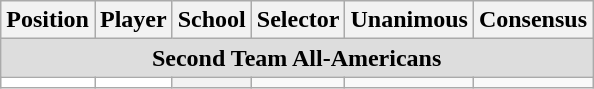<table class="wikitable">
<tr>
<th>Position</th>
<th>Player</th>
<th>School</th>
<th>Selector</th>
<th>Unanimous</th>
<th>Consensus</th>
</tr>
<tr>
<td colspan="6" style="text-align:center; background:#ddd;"><strong>Second Team All-Americans</strong></td>
</tr>
<tr style="text-align:center;">
<td style="background:white"></td>
<td style="background:white"></td>
<th></th>
<td></td>
<td></td>
<td></td>
</tr>
</table>
